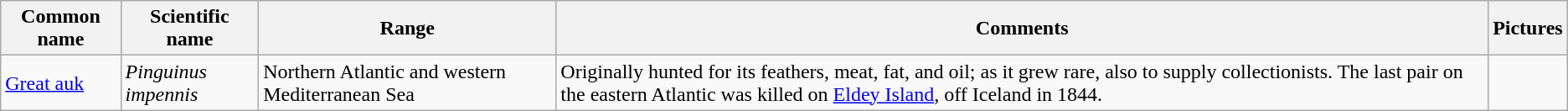<table class="wikitable sortable">
<tr>
<th>Common name</th>
<th>Scientific name</th>
<th>Range</th>
<th class="unsortable">Comments</th>
<th class="unsortable">Pictures</th>
</tr>
<tr>
<td><a href='#'>Great auk</a></td>
<td><em>Pinguinus impennis</em></td>
<td>Northern Atlantic and western Mediterranean Sea</td>
<td>Originally hunted for its feathers, meat, fat, and oil; as it grew rare, also to supply collectionists. The last pair on the eastern Atlantic was killed on <a href='#'>Eldey Island</a>, off Iceland in 1844.</td>
<td></td>
</tr>
</table>
